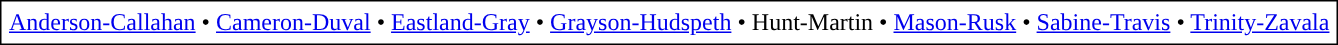<table border="1" cellspacing="0" cellpadding="5" align="center" rules="all" style="margin:1em 1em 1em 0; border-collapse:collapse;">
<tr>
<td><a href='#'>Anderson-Callahan</a> • <a href='#'>Cameron-Duval</a> • <a href='#'>Eastland-Gray</a> • <a href='#'>Grayson-Hudspeth</a> • Hunt-Martin • <a href='#'>Mason-Rusk</a> • <a href='#'>Sabine-Travis</a> • <a href='#'>Trinity-Zavala</a></td>
</tr>
</table>
